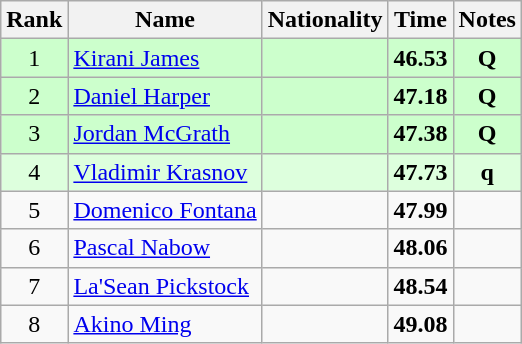<table class="wikitable sortable" style="text-align:center">
<tr>
<th>Rank</th>
<th>Name</th>
<th>Nationality</th>
<th>Time</th>
<th>Notes</th>
</tr>
<tr bgcolor=ccffcc>
<td>1</td>
<td align=left><a href='#'>Kirani James</a></td>
<td align=left></td>
<td><strong>46.53</strong></td>
<td><strong>Q</strong></td>
</tr>
<tr bgcolor=ccffcc>
<td>2</td>
<td align=left><a href='#'>Daniel Harper</a></td>
<td align=left></td>
<td><strong>47.18</strong></td>
<td><strong>Q</strong></td>
</tr>
<tr bgcolor=ccffcc>
<td>3</td>
<td align=left><a href='#'>Jordan McGrath</a></td>
<td align=left></td>
<td><strong>47.38</strong></td>
<td><strong>Q</strong></td>
</tr>
<tr bgcolor=ddffdd>
<td>4</td>
<td align=left><a href='#'>Vladimir Krasnov</a></td>
<td align=left></td>
<td><strong>47.73</strong></td>
<td><strong>q</strong></td>
</tr>
<tr>
<td>5</td>
<td align=left><a href='#'>Domenico Fontana</a></td>
<td align=left></td>
<td><strong>47.99</strong></td>
<td></td>
</tr>
<tr>
<td>6</td>
<td align=left><a href='#'>Pascal Nabow</a></td>
<td align=left></td>
<td><strong>48.06</strong></td>
<td></td>
</tr>
<tr>
<td>7</td>
<td align=left><a href='#'>La'Sean Pickstock</a></td>
<td align=left></td>
<td><strong>48.54</strong></td>
<td></td>
</tr>
<tr>
<td>8</td>
<td align=left><a href='#'>Akino Ming</a></td>
<td align=left></td>
<td><strong>49.08</strong></td>
<td></td>
</tr>
</table>
